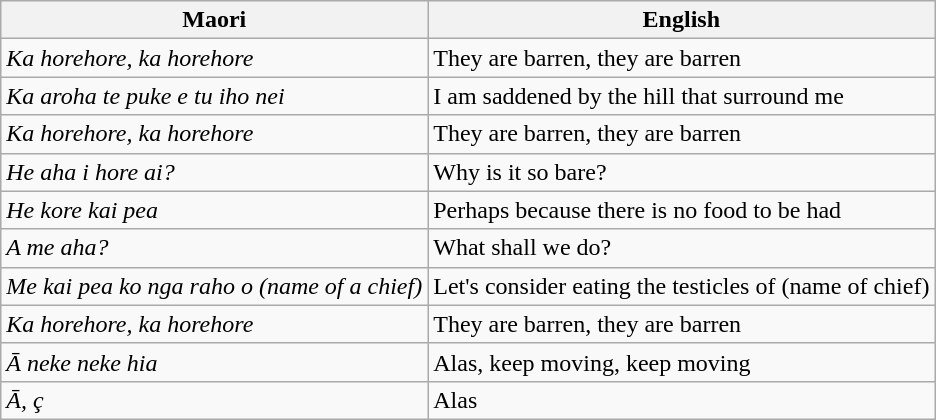<table class="wikitable">
<tr>
<th>Maori</th>
<th>English</th>
</tr>
<tr>
<td><em>Ka horehore, ka horehore</em></td>
<td>They are barren, they are barren</td>
</tr>
<tr>
<td><em>Ka aroha te puke e tu iho nei</em></td>
<td>I am saddened by the hill that surround me</td>
</tr>
<tr>
<td><em>Ka horehore, ka horehore</em></td>
<td>They are barren, they are barren</td>
</tr>
<tr>
<td><em>He aha i hore ai?</em></td>
<td>Why is it so bare?</td>
</tr>
<tr>
<td><em>He kore kai pea</em></td>
<td>Perhaps because there is no food to be had</td>
</tr>
<tr>
<td><em>A me aha?</em></td>
<td>What shall we do?</td>
</tr>
<tr>
<td><em>Me kai pea ko nga raho o (name of a chief)</em></td>
<td>Let's consider eating the testicles of (name of chief)</td>
</tr>
<tr>
<td><em>Ka horehore, ka horehore</em></td>
<td>They are barren, they are barren</td>
</tr>
<tr>
<td><em>Ā neke neke hia</em></td>
<td>Alas, keep moving, keep moving</td>
</tr>
<tr>
<td><em>Ā, ç</em></td>
<td>Alas</td>
</tr>
</table>
